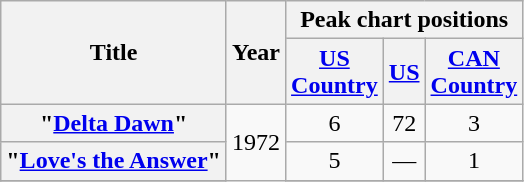<table class="wikitable plainrowheaders" style="text-align:center;">
<tr>
<th scope="col" rowspan = "2">Title</th>
<th scope="col" rowspan = "2">Year</th>
<th scope="col" colspan="3">Peak chart positions</th>
</tr>
<tr>
<th><a href='#'>US<br>Country</a><br></th>
<th><a href='#'>US</a><br></th>
<th><a href='#'>CAN<br>Country</a><br></th>
</tr>
<tr>
<th scope = "row">"<a href='#'>Delta Dawn</a>"</th>
<td rowspan = "3">1972</td>
<td>6</td>
<td>72</td>
<td>3</td>
</tr>
<tr>
<th scope = "row">"<a href='#'>Love's the Answer</a>"</th>
<td>5</td>
<td>—</td>
<td>1</td>
</tr>
<tr>
</tr>
</table>
